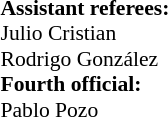<table width=50% style="font-size: 90%">
<tr>
<td><br><strong>Assistant referees:</strong>
<br> Julio Cristian
<br> Rodrigo González
<br><strong>Fourth official:</strong>
<br> Pablo Pozo</td>
</tr>
</table>
